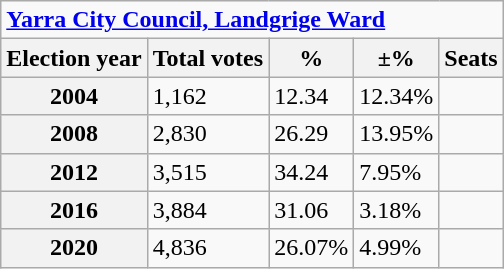<table class=wikitable>
<tr>
<td colspan=6><strong><a href='#'>Yarra City Council, Landgrige Ward</a></strong></td>
</tr>
<tr>
<th>Election year</th>
<th>Total votes</th>
<th>%</th>
<th>±%</th>
<th>Seats</th>
</tr>
<tr>
<th>2004</th>
<td>1,162</td>
<td>12.34</td>
<td> 12.34%</td>
<td></td>
</tr>
<tr>
<th>2008</th>
<td>2,830</td>
<td>26.29</td>
<td> 13.95%</td>
<td></td>
</tr>
<tr>
<th>2012</th>
<td>3,515</td>
<td>34.24</td>
<td> 7.95%</td>
<td></td>
</tr>
<tr>
<th>2016</th>
<td>3,884</td>
<td>31.06</td>
<td> 3.18%</td>
<td></td>
</tr>
<tr>
<th>2020</th>
<td>4,836</td>
<td>26.07%</td>
<td> 4.99%</td>
<td></td>
</tr>
</table>
